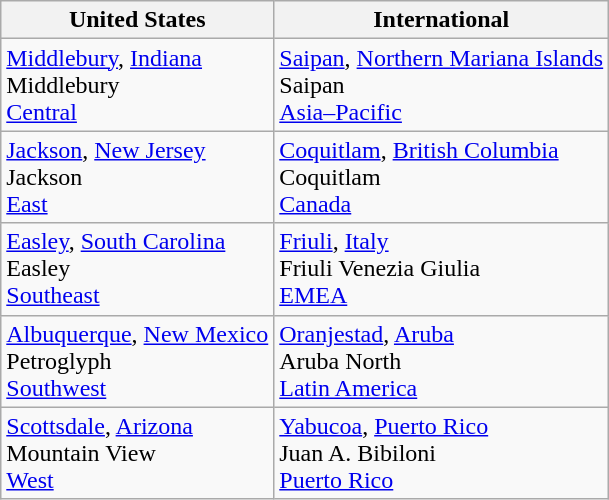<table class="wikitable">
<tr>
<th>United States</th>
<th>International</th>
</tr>
<tr>
<td> <a href='#'>Middlebury</a>, <a href='#'>Indiana</a><br> Middlebury <br><a href='#'>Central</a></td>
<td> <a href='#'>Saipan</a>, <a href='#'>Northern Mariana Islands</a><br> Saipan <br><a href='#'>Asia–Pacific</a></td>
</tr>
<tr>
<td> <a href='#'>Jackson</a>, <a href='#'>New Jersey</a><br> Jackson <br><a href='#'>East</a></td>
<td> <a href='#'>Coquitlam</a>, <a href='#'>British Columbia</a><br> Coquitlam <br><a href='#'>Canada</a></td>
</tr>
<tr>
<td> <a href='#'>Easley</a>, <a href='#'>South Carolina</a><br> Easley <br><a href='#'>Southeast</a></td>
<td> <a href='#'>Friuli</a>, <a href='#'>Italy</a><br> Friuli Venezia Giulia <br><a href='#'>EMEA</a></td>
</tr>
<tr>
<td> <a href='#'>Albuquerque</a>, <a href='#'>New Mexico</a><br> Petroglyph <br><a href='#'>Southwest</a></td>
<td> <a href='#'>Oranjestad</a>, <a href='#'>Aruba</a><br> Aruba North <br><a href='#'>Latin America</a></td>
</tr>
<tr>
<td> <a href='#'>Scottsdale</a>, <a href='#'>Arizona</a><br> Mountain View<br><a href='#'>West</a></td>
<td> <a href='#'>Yabucoa</a>, <a href='#'>Puerto Rico</a><br> Juan A. Bibiloni <br><a href='#'>Puerto Rico</a></td>
</tr>
</table>
